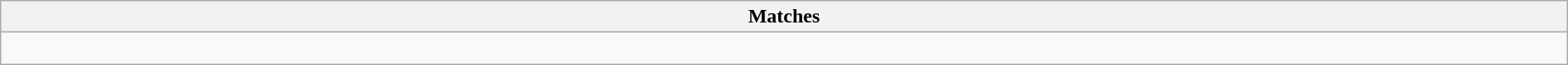<table class="wikitable collapsible collapsed" style="width:100%;">
<tr>
<th>Matches</th>
</tr>
<tr>
<td><br></td>
</tr>
</table>
